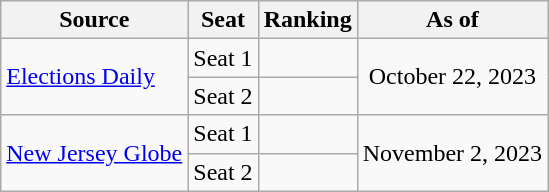<table class="wikitable" style="text-align:center">
<tr>
<th>Source</th>
<th>Seat</th>
<th>Ranking</th>
<th>As of</th>
</tr>
<tr>
<td align=left rowspan="2"><a href='#'>Elections Daily</a></td>
<td>Seat 1</td>
<td></td>
<td rowspan="2">October 22, 2023</td>
</tr>
<tr>
<td>Seat 2</td>
<td></td>
</tr>
<tr>
<td align=left rowspan="2"><a href='#'>New Jersey Globe</a></td>
<td>Seat 1</td>
<td></td>
<td rowspan="2">November 2, 2023</td>
</tr>
<tr>
<td>Seat 2</td>
<td></td>
</tr>
</table>
